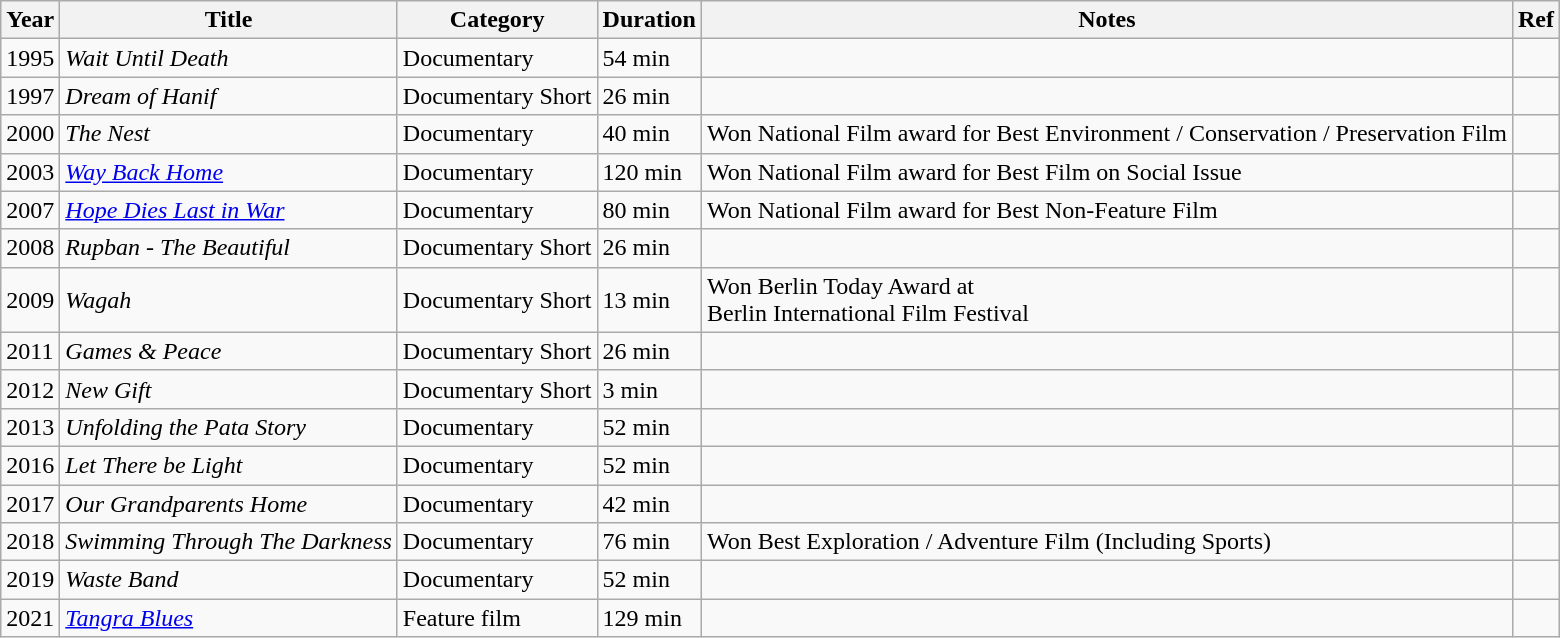<table class="wikitable sortable">
<tr>
<th>Year</th>
<th>Title</th>
<th>Category</th>
<th>Duration</th>
<th>Notes</th>
<th>Ref</th>
</tr>
<tr>
<td>1995</td>
<td><em>Wait Until Death</em></td>
<td>Documentary</td>
<td>54 min</td>
<td></td>
<td></td>
</tr>
<tr>
<td>1997</td>
<td><em>Dream of Hanif</em></td>
<td>Documentary Short</td>
<td>26 min</td>
<td></td>
<td></td>
</tr>
<tr>
<td>2000</td>
<td><em>The Nest</em></td>
<td>Documentary</td>
<td>40 min</td>
<td>Won National Film award for Best Environment / Conservation / Preservation Film</td>
<td></td>
</tr>
<tr>
<td>2003</td>
<td><em><a href='#'>Way Back Home</a></em></td>
<td>Documentary</td>
<td>120 min</td>
<td>Won National Film award for Best Film on Social Issue</td>
<td></td>
</tr>
<tr>
<td>2007</td>
<td><em><a href='#'>Hope Dies Last in War</a></em></td>
<td>Documentary</td>
<td>80 min</td>
<td>Won National Film award for Best Non-Feature Film</td>
<td></td>
</tr>
<tr>
<td>2008</td>
<td><em>Rupban - The Beautiful</em></td>
<td>Documentary Short</td>
<td>26 min</td>
<td></td>
<td></td>
</tr>
<tr>
<td>2009</td>
<td><em>Wagah</em></td>
<td>Documentary Short</td>
<td>13 min</td>
<td>Won Berlin Today Award at<br>Berlin International Film Festival</td>
<td></td>
</tr>
<tr>
<td>2011</td>
<td><em>Games & Peace</em></td>
<td>Documentary Short</td>
<td>26 min</td>
<td></td>
<td></td>
</tr>
<tr>
<td>2012</td>
<td><em>New Gift</em></td>
<td>Documentary Short</td>
<td>3 min</td>
<td></td>
<td></td>
</tr>
<tr>
<td>2013</td>
<td><em>Unfolding the Pata Story</em></td>
<td>Documentary</td>
<td>52 min</td>
<td></td>
<td></td>
</tr>
<tr>
<td>2016</td>
<td><em>Let There be Light</em></td>
<td>Documentary</td>
<td>52 min</td>
<td></td>
<td></td>
</tr>
<tr>
<td>2017</td>
<td><em>Our Grandparents Home</em></td>
<td>Documentary</td>
<td>42 min</td>
<td></td>
<td></td>
</tr>
<tr>
<td>2018</td>
<td><em>Swimming Through The Darkness</em></td>
<td>Documentary</td>
<td>76 min</td>
<td>Won Best Exploration / Adventure Film (Including Sports)</td>
<td></td>
</tr>
<tr>
<td>2019</td>
<td><em>Waste Band</em></td>
<td>Documentary</td>
<td>52 min</td>
<td></td>
<td></td>
</tr>
<tr>
<td>2021</td>
<td><em><a href='#'>Tangra Blues</a></em></td>
<td>Feature film</td>
<td>129 min</td>
<td></td>
<td></td>
</tr>
</table>
